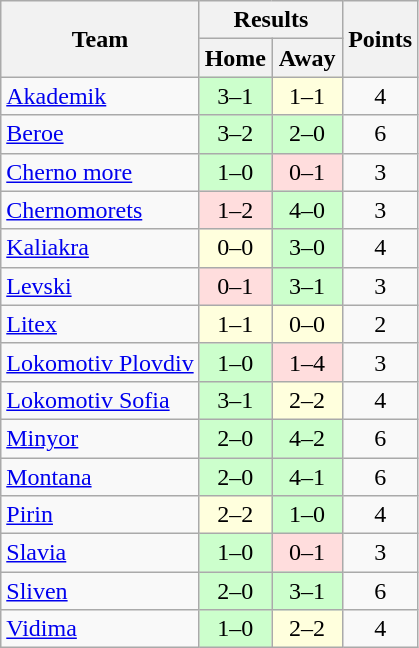<table class="wikitable" style="text-align:center">
<tr>
<th rowspan=2>Team</th>
<th colspan=2>Results</th>
<th rowspan=2>Points</th>
</tr>
<tr>
<th width=40>Home</th>
<th width=40>Away</th>
</tr>
<tr>
<td align=left><a href='#'>Akademik</a></td>
<td bgcolor="#ccffcc">3–1</td>
<td bgcolor="#ffffdd">1–1</td>
<td>4</td>
</tr>
<tr>
<td align=left><a href='#'>Beroe</a></td>
<td bgcolor="#ccffcc">3–2</td>
<td bgcolor="#ccffcc">2–0</td>
<td>6</td>
</tr>
<tr>
<td align=left><a href='#'>Cherno more</a></td>
<td bgcolor="#ccffcc">1–0</td>
<td bgcolor="#ffdddd">0–1</td>
<td>3</td>
</tr>
<tr>
<td align=left><a href='#'>Chernomorets</a></td>
<td bgcolor="#ffdddd">1–2</td>
<td bgcolor="#ccffcc">4–0</td>
<td>3</td>
</tr>
<tr>
<td align=left><a href='#'>Kaliakra</a></td>
<td bgcolor="#ffffdd">0–0</td>
<td bgcolor="#ccffcc">3–0</td>
<td>4</td>
</tr>
<tr>
<td align=left><a href='#'>Levski</a></td>
<td bgcolor="#ffdddd">0–1</td>
<td bgcolor="#ccffcc">3–1</td>
<td>3</td>
</tr>
<tr>
<td align=left><a href='#'>Litex</a></td>
<td bgcolor="#ffffdd">1–1</td>
<td bgcolor="#ffffdd">0–0</td>
<td>2</td>
</tr>
<tr>
<td align=left><a href='#'>Lokomotiv Plovdiv</a></td>
<td bgcolor="#ccffcc">1–0</td>
<td bgcolor="#ffdddd">1–4</td>
<td>3</td>
</tr>
<tr>
<td align=left><a href='#'>Lokomotiv Sofia</a></td>
<td bgcolor="#ccffcc">3–1</td>
<td bgcolor="#ffffdd">2–2</td>
<td>4</td>
</tr>
<tr>
<td align=left><a href='#'>Minyor</a></td>
<td bgcolor="#ccffcc">2–0</td>
<td bgcolor="#ccffcc">4–2</td>
<td>6</td>
</tr>
<tr>
<td align=left><a href='#'>Montana</a></td>
<td bgcolor="#ccffcc">2–0</td>
<td bgcolor="#ccffcc">4–1</td>
<td>6</td>
</tr>
<tr>
<td align=left><a href='#'>Pirin</a></td>
<td bgcolor="#ffffdd">2–2</td>
<td bgcolor="#ccffcc">1–0</td>
<td>4</td>
</tr>
<tr>
<td align=left><a href='#'>Slavia</a></td>
<td bgcolor="#ccffcc">1–0</td>
<td bgcolor="#ffdddd">0–1</td>
<td>3</td>
</tr>
<tr>
<td align=left><a href='#'>Sliven</a></td>
<td bgcolor="#ccffcc">2–0</td>
<td bgcolor="#ccffcc">3–1</td>
<td>6</td>
</tr>
<tr>
<td align=left><a href='#'>Vidima</a></td>
<td bgcolor="#ccffcc">1–0</td>
<td bgcolor="#ffffdd">2–2</td>
<td>4</td>
</tr>
</table>
